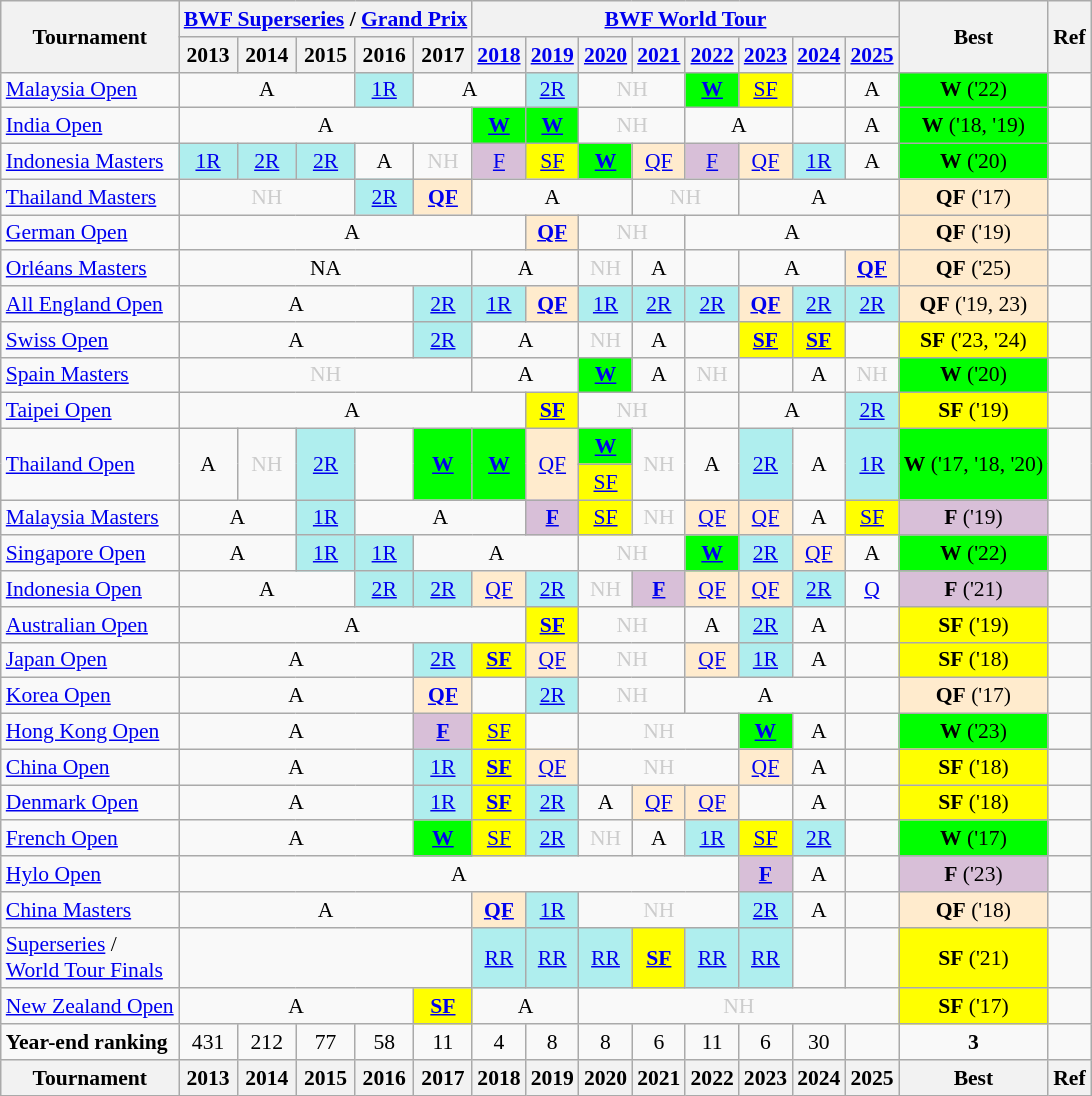<table class="wikitable" style="font-size: 90%; text-align:center">
<tr>
<th rowspan="2">Tournament</th>
<th colspan="5"><a href='#'>BWF Superseries</a> / <a href='#'>Grand Prix</a></th>
<th colspan="8"><a href='#'>BWF World Tour</a></th>
<th rowspan="2">Best</th>
<th rowspan="2">Ref</th>
</tr>
<tr>
<th>2013</th>
<th>2014</th>
<th>2015</th>
<th>2016</th>
<th>2017</th>
<th><a href='#'>2018</a></th>
<th><a href='#'>2019</a></th>
<th><a href='#'>2020</a></th>
<th><a href='#'>2021</a></th>
<th><a href='#'>2022</a></th>
<th><a href='#'>2023</a></th>
<th><a href='#'>2024</a></th>
<th><a href='#'>2025</a></th>
</tr>
<tr>
<td align=left><a href='#'>Malaysia Open</a></td>
<td colspan="3">A</td>
<td bgcolor=AFEEEE><a href='#'>1R</a></td>
<td colspan="2">A</td>
<td bgcolor=AFEEEE><a href='#'>2R</a></td>
<td colspan="2" style=color:#ccc>NH</td>
<td bgcolor=00FF00><strong><a href='#'>W</a></strong></td>
<td bgcolor=FFFF00><a href='#'>SF</a></td>
<td><a href='#'></a></td>
<td>A</td>
<td bgcolor=00FF00><strong>W</strong> ('22)</td>
<td></td>
</tr>
<tr>
<td align=left><a href='#'>India Open</a></td>
<td colspan="5">A</td>
<td bgcolor=00FF00><a href='#'><strong>W</strong></a></td>
<td bgcolor=00FF00><a href='#'><strong>W</strong></a></td>
<td colspan="2" style=color:#ccc>NH</td>
<td colspan="2">A</td>
<td><a href='#'></a></td>
<td>A</td>
<td bgcolor=00FF00><strong>W</strong> ('18, '19)</td>
<td></td>
</tr>
<tr>
<td align=left><a href='#'>Indonesia Masters</a></td>
<td bgcolor=AFEEEE><a href='#'>1R</a></td>
<td bgcolor=AFEEEE><a href='#'>2R</a></td>
<td bgcolor=AFEEEE><a href='#'>2R</a></td>
<td>A</td>
<td style=color:#ccc>NH</td>
<td bgcolor=D8BFD8><a href='#'>F</a></td>
<td bgcolor=FFFF00><a href='#'>SF</a></td>
<td bgcolor=00FF00><a href='#'><strong>W</strong></a></td>
<td bgcolor=FFEBCD><a href='#'>QF</a></td>
<td bgcolor=D8BFD8><a href='#'>F</a></td>
<td bgcolor=FFEBCD><a href='#'>QF</a></td>
<td bgcolor=AFEEEE><a href='#'>1R</a></td>
<td>A</td>
<td bgcolor=00FF00><strong>W</strong> ('20)</td>
<td></td>
</tr>
<tr>
<td align=left><a href='#'>Thailand Masters</a></td>
<td colspan="3" style=color:#ccc>NH</td>
<td bgcolor=AFEEEE><a href='#'>2R</a></td>
<td bgcolor=FFEBCD><a href='#'><strong>QF</strong></a></td>
<td colspan="3">A</td>
<td colspan="2" style=color:#ccc>NH</td>
<td colspan="3">A</td>
<td bgcolor=FFEBCD><strong>QF</strong> ('17)</td>
<td></td>
</tr>
<tr>
<td align=left><a href='#'>German Open</a></td>
<td colspan="6">A</td>
<td bgcolor=FFEBCD><a href='#'><strong>QF</strong></a></td>
<td colspan=2 style=color:#ccc>NH</td>
<td colspan="4">A</td>
<td bgcolor=FFEBCD><strong>QF</strong> ('19)</td>
<td></td>
</tr>
<tr>
<td align=left><a href='#'>Orléans Masters</a></td>
<td colspan="5">NA</td>
<td colspan="2">A</td>
<td style=color:#ccc>NH</td>
<td>A</td>
<td><a href='#'></a></td>
<td colspan="2">A</td>
<td bgcolor=FFEBCD><strong><a href='#'>QF</a></strong></td>
<td bgcolor=FFEBCD><strong>QF</strong> ('25)</td>
<td></td>
</tr>
<tr>
<td align=left><a href='#'>All England Open</a></td>
<td colspan="4">A</td>
<td bgcolor=afeeee><a href='#'>2R</a></td>
<td bgcolor=AFEEEE><a href='#'>1R</a></td>
<td bgcolor=FFEBCD><a href='#'><strong>QF</strong></a></td>
<td bgcolor=AFEEEE><a href='#'>1R</a></td>
<td bgcolor=AFEEEE><a href='#'>2R</a></td>
<td bgcolor=AFEEEE><a href='#'>2R</a></td>
<td bgcolor=FFEBCD><strong><a href='#'>QF</a></strong></td>
<td bgcolor=AFEEEE><a href='#'>2R</a></td>
<td bgcolor=AFEEEE><a href='#'>2R</a></td>
<td bgcolor=FFEBCD><strong>QF</strong> ('19, 23)</td>
<td></td>
</tr>
<tr>
<td align=left><a href='#'>Swiss Open</a></td>
<td colspan="4">A</td>
<td bgcolor=AFEEEE><a href='#'>2R</a></td>
<td colspan="2">A</td>
<td style=color:#ccc>NH</td>
<td>A</td>
<td><a href='#'></a></td>
<td bgcolor=FFFF00><strong><a href='#'>SF</a></strong></td>
<td bgcolor=FFFF00><strong><a href='#'>SF</a></strong></td>
<td><a href='#'></a></td>
<td bgcolor=FFFF00><strong>SF</strong> ('23, '24)</td>
<td></td>
</tr>
<tr>
<td align=left><a href='#'>Spain Masters</a></td>
<td colspan="5" style=color:#ccc>NH</td>
<td colspan="2">A</td>
<td bgcolor=00FF00><a href='#'><strong>W</strong></a></td>
<td>A</td>
<td 2022; style=color:#ccc>NH</td>
<td><a href='#'></a></td>
<td>A</td>
<td 2025; style=color:#ccc>NH</td>
<td bgcolor=00FF00><strong>W</strong> ('20)</td>
<td></td>
</tr>
<tr>
<td align=left><a href='#'>Taipei Open</a></td>
<td colspan="6">A</td>
<td bgcolor=FFFF00><a href='#'><strong>SF</strong></a></td>
<td colspan="2" style=color:#ccc>NH</td>
<td><a href='#'></a></td>
<td colspan="2">A</td>
<td bgcolor=AFEEEE><a href='#'>2R</a></td>
<td bgcolor=FFFF00><strong>SF</strong> ('19)</td>
<td></td>
</tr>
<tr>
<td rowspan="2" align=left><a href='#'>Thailand Open</a></td>
<td rowspan="2">A</td>
<td rowspan="2" style=color:#ccc>NH</td>
<td rowspan="2" bgcolor=AFEEEE><a href='#'>2R</a></td>
<td rowspan="2"><a href='#'></a></td>
<td rowspan="2" bgcolor=00FF00><a href='#'><strong>W</strong></a></td>
<td rowspan="2" bgcolor=00FF00><a href='#'><strong>W</strong></a></td>
<td rowspan="2" bgcolor=FFEBCD><a href='#'>QF</a></td>
<td bgcolor=00FF00><a href='#'><strong>W</strong></a></td>
<td rowspan="2" style=color:#ccc>NH</td>
<td rowspan="2">A</td>
<td rowspan="2" bgcolor=AFEEEE><a href='#'>2R</a></td>
<td rowspan="2">A</td>
<td rowspan="2" bgcolor=AFEEEE><a href='#'>1R</a></td>
<td rowspan="2" bgcolor=00FF00><strong>W</strong> ('17, '18, '20)</td>
<td rowspan="2"></td>
</tr>
<tr>
<td bgcolor=FFFF00><a href='#'>SF</a></td>
</tr>
<tr>
<td align=left><a href='#'>Malaysia Masters</a></td>
<td colspan="2">A</td>
<td bgcolor=AFEEEE><a href='#'>1R</a></td>
<td colspan="3">A</td>
<td bgcolor=D8BFD8><a href='#'><strong>F</strong></a></td>
<td bgcolor=FFFF00><a href='#'>SF</a></td>
<td style=color:#ccc>NH</td>
<td bgcolor=FFEBCD><a href='#'>QF</a></td>
<td bgcolor=FFEBCD><a href='#'>QF</a></td>
<td>A</td>
<td bgcolor=FFFF00><a href='#'>SF</a></td>
<td bgcolor=D8BFD8><strong>F</strong> ('19)</td>
<td></td>
</tr>
<tr>
<td align=left><a href='#'>Singapore Open</a></td>
<td colspan="2">A</td>
<td bgcolor=AFEEEE><a href='#'>1R</a></td>
<td bgcolor=AFEEEE><a href='#'>1R</a></td>
<td colspan="3">A</td>
<td colspan="2" style=color:#ccc>NH</td>
<td bgcolor=00FF00><strong><a href='#'>W</a></strong></td>
<td bgcolor=AFEEEE><a href='#'>2R</a></td>
<td bgcolor=FFEBCD><a href='#'>QF</a></td>
<td>A</td>
<td bgcolor=00FF00><strong>W</strong> ('22)</td>
<td></td>
</tr>
<tr>
<td align=left><a href='#'>Indonesia Open</a></td>
<td colspan="3">A</td>
<td bgcolor=AFEEEE><a href='#'>2R</a></td>
<td bgcolor=AFEEEE><a href='#'>2R</a></td>
<td bgcolor=FFEBCD><a href='#'>QF</a></td>
<td bgcolor=AFEEEE><a href='#'>2R</a></td>
<td style=color:#ccc>NH</td>
<td bgcolor=D8BFD8><strong><a href='#'>F</a></strong></td>
<td bgcolor=FFEBCD><a href='#'>QF</a></td>
<td bgcolor=FFEBCD><a href='#'>QF</a></td>
<td bgcolor=AFEEEE><a href='#'>2R</a></td>
<td><a href='#'>Q</a></td>
<td bgcolor=D8BFD8><strong>F</strong> ('21)</td>
<td></td>
</tr>
<tr>
<td align=left><a href='#'>Australian Open</a></td>
<td colspan="6">A</td>
<td bgcolor=FFFF00><a href='#'><strong>SF</strong></a></td>
<td colspan="2" style=color:#ccc>NH</td>
<td>A</td>
<td bgcolor=AFEEEE><a href='#'>2R</a></td>
<td>A</td>
<td></td>
<td bgcolor=FFFF00><strong>SF</strong> ('19)</td>
<td></td>
</tr>
<tr>
<td align=left><a href='#'>Japan Open</a></td>
<td colspan="4">A</td>
<td bgcolor=AFEEEE><a href='#'>2R</a></td>
<td bgcolor=FFFF00><a href='#'><strong>SF</strong></a></td>
<td bgcolor=FFEBCD><a href='#'>QF</a></td>
<td colspan="2" style=color:#ccc>NH</td>
<td bgcolor=FFEBCD><a href='#'>QF</a></td>
<td bgcolor=AFEEEE><a href='#'>1R</a></td>
<td>A</td>
<td></td>
<td bgcolor=FFFF00><strong>SF</strong> ('18)</td>
<td></td>
</tr>
<tr>
<td align=left><a href='#'>Korea Open</a></td>
<td colspan="4">A</td>
<td bgcolor=FFEBCD><a href='#'><strong>QF</strong></a></td>
<td><a href='#'></a></td>
<td bgcolor=AFEEEE><a href='#'>2R</a></td>
<td colspan="2" style=color:#ccc>NH</td>
<td colspan="3">A</td>
<td></td>
<td bgcolor=FFEBCD><strong>QF</strong> ('17)</td>
<td></td>
</tr>
<tr>
<td align=left><a href='#'>Hong Kong Open</a></td>
<td colspan="4">A</td>
<td bgcolor=D8BFD8><a href='#'><strong>F</strong></a></td>
<td bgcolor=FFFF00><a href='#'>SF</a></td>
<td><a href='#'></a></td>
<td colspan="3" style=color:#ccc>NH</td>
<td bgcolor=00FF00><a href='#'><strong>W</strong></a></td>
<td>A</td>
<td></td>
<td bgcolor=00FF00><strong>W</strong> ('23)</td>
<td></td>
</tr>
<tr>
<td align=left><a href='#'>China Open</a></td>
<td colspan="4">A</td>
<td bgcolor=afeeee><a href='#'>1R</a></td>
<td bgcolor=FFFF00><a href='#'><strong>SF</strong></a></td>
<td bgcolor=FFEBCD><a href='#'>QF</a></td>
<td colspan="3" style=color:#ccc>NH</td>
<td bgcolor=FFEBCD><a href='#'>QF</a></td>
<td>A</td>
<td></td>
<td bgcolor=FFFF00><strong>SF</strong> ('18)</td>
<td></td>
</tr>
<tr>
<td align=left><a href='#'>Denmark Open</a></td>
<td colspan="4">A</td>
<td bgcolor=afeeee><a href='#'>1R</a></td>
<td bgcolor=FFFF00><a href='#'><strong>SF</strong></a></td>
<td bgcolor=AFEEEE><a href='#'>2R</a></td>
<td>A</td>
<td bgcolor=FFEBCD><a href='#'>QF</a></td>
<td bgcolor=FFEBCD><a href='#'>QF</a></td>
<td><a href='#'></a></td>
<td>A</td>
<td></td>
<td bgcolor=FFFF00><strong>SF</strong> ('18)</td>
<td></td>
</tr>
<tr>
<td align=left><a href='#'>French Open</a></td>
<td colspan="4">A</td>
<td bgcolor=00FF00><a href='#'><strong>W</strong></a></td>
<td bgcolor=FFFF00><a href='#'>SF</a></td>
<td bgcolor=AFEEEE><a href='#'>2R</a></td>
<td style=color:#ccc>NH</td>
<td>A</td>
<td bgcolor=AFEEEE><a href='#'>1R</a></td>
<td bgcolor=FFFF00><a href='#'>SF</a></td>
<td bgcolor=AFEEEE><a href='#'>2R</a></td>
<td></td>
<td bgcolor=00FF00><strong>W</strong> ('17)</td>
<td></td>
</tr>
<tr>
<td align=left><a href='#'>Hylo Open</a></td>
<td colspan="10">A</td>
<td bgcolor=D8BFD8><a href='#'><strong>F</strong></a></td>
<td>A</td>
<td></td>
<td bgcolor=D8BFD8><strong>F</strong> ('23)</td>
<td></td>
</tr>
<tr>
<td align=left><a href='#'>China Masters</a></td>
<td colspan="5">A</td>
<td bgcolor=FFEBCD><a href='#'><strong>QF</strong></a></td>
<td bgcolor=AFEEEE><a href='#'>1R</a></td>
<td colspan="3" style=color:#ccc>NH</td>
<td bgcolor=AFEEEE><a href='#'>2R</a></td>
<td>A</td>
<td></td>
<td bgcolor=FFEBCD><strong>QF</strong> ('18)</td>
<td></td>
</tr>
<tr>
<td align=left><a href='#'>Superseries</a> /<br> <a href='#'>World Tour Finals</a></td>
<td colspan="5"></td>
<td bgcolor=afeeee><a href='#'>RR</a></td>
<td bgcolor=AFEEEE><a href='#'>RR</a></td>
<td bgcolor=AFEEEE><a href='#'>RR</a></td>
<td bgcolor=FFFF00><strong><a href='#'>SF</a></strong></td>
<td bgcolor=AFEEEE><a href='#'>RR</a></td>
<td bgcolor=AFEEEE><a href='#'>RR</a></td>
<td 2024;></td>
<td></td>
<td bgcolor=FFFF00><strong>SF</strong> ('21)</td>
<td></td>
</tr>
<tr>
<td align=left><a href='#'>New Zealand Open</a></td>
<td colspan="4">A</td>
<td bgcolor=FFFF00><a href='#'><strong>SF</strong></a></td>
<td colspan="2">A</td>
<td colspan="6" style=color:#ccc>NH</td>
<td bgcolor=FFFF00><strong>SF</strong> ('17)</td>
<td></td>
</tr>
<tr>
<td align=left><strong>Year-end ranking</strong></td>
<td 2013;>431</td>
<td 2014;>212</td>
<td 2015;>77</td>
<td 2016;>58</td>
<td 2017;>11</td>
<td 2018;>4</td>
<td 2019;>8</td>
<td 2020;>8</td>
<td 2021;>6</td>
<td 2022;>11</td>
<td 2023;>6</td>
<td 2024;>30</td>
<td 2025;></td>
<td Best;><strong>3</strong></td>
<td></td>
</tr>
<tr>
<th>Tournament</th>
<th>2013</th>
<th>2014</th>
<th>2015</th>
<th>2016</th>
<th>2017</th>
<th>2018</th>
<th>2019</th>
<th>2020</th>
<th>2021</th>
<th>2022</th>
<th>2023</th>
<th>2024</th>
<th>2025</th>
<th>Best</th>
<th>Ref</th>
</tr>
</table>
